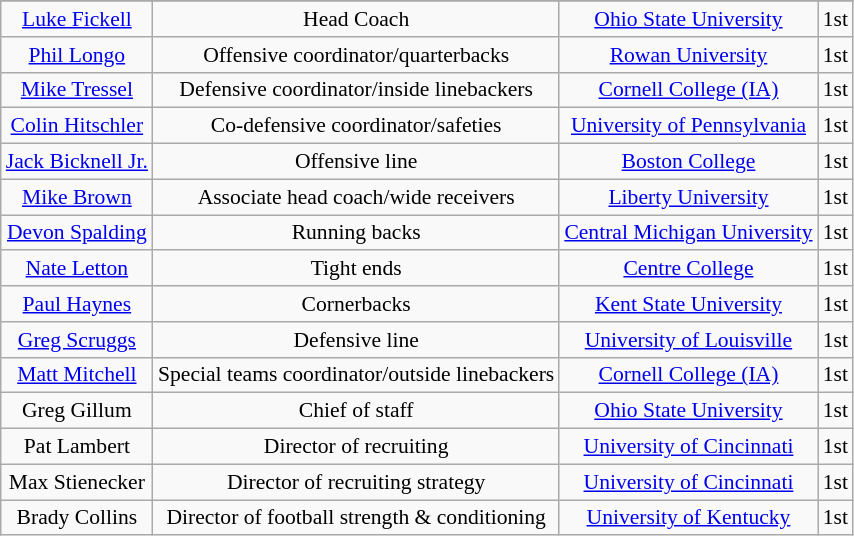<table class="wikitable" border="1" style="font-size:90%;">
<tr>
</tr>
<tr>
<td align=center><a href='#'>Luke Fickell</a></td>
<td align=center>Head Coach</td>
<td align=center><a href='#'>Ohio State University</a></td>
<td align=center>1st</td>
</tr>
<tr>
<td align=center><a href='#'>Phil Longo</a></td>
<td align=center>Offensive coordinator/quarterbacks</td>
<td align=center><a href='#'>Rowan University</a></td>
<td align=center>1st</td>
</tr>
<tr>
<td align=center><a href='#'>Mike Tressel</a></td>
<td align=center>Defensive coordinator/inside linebackers</td>
<td align=center><a href='#'>Cornell College (IA)</a></td>
<td align=center>1st</td>
</tr>
<tr>
<td align=center><a href='#'>Colin Hitschler</a></td>
<td align="center">Co-defensive coordinator/safeties</td>
<td align=center><a href='#'>University of Pennsylvania</a></td>
<td align=center>1st</td>
</tr>
<tr>
<td align=center><a href='#'>Jack Bicknell Jr.</a></td>
<td align=center>Offensive line</td>
<td align=center><a href='#'>Boston College</a></td>
<td align=center>1st</td>
</tr>
<tr>
<td align=center><a href='#'>Mike Brown</a></td>
<td align=center>Associate head coach/wide receivers</td>
<td align=center><a href='#'>Liberty University</a></td>
<td align=center>1st</td>
</tr>
<tr>
<td align=center><a href='#'>Devon Spalding</a></td>
<td align=center>Running backs</td>
<td align=center><a href='#'>Central Michigan University</a></td>
<td align=center>1st</td>
</tr>
<tr>
<td align=center><a href='#'>Nate Letton</a></td>
<td align="center">Tight ends</td>
<td align=center><a href='#'>Centre College</a></td>
<td align=center>1st</td>
</tr>
<tr>
<td align=center><a href='#'>Paul Haynes</a></td>
<td align="center">Cornerbacks</td>
<td align=center><a href='#'>Kent State University</a></td>
<td align=center>1st</td>
</tr>
<tr>
<td align=center><a href='#'>Greg Scruggs</a></td>
<td align="center">Defensive line</td>
<td align=center><a href='#'>University of Louisville</a></td>
<td align=center>1st</td>
</tr>
<tr>
<td align=center><a href='#'>Matt Mitchell</a></td>
<td align="center">Special teams coordinator/outside linebackers</td>
<td align=center><a href='#'>Cornell College (IA)</a></td>
<td align=center>1st</td>
</tr>
<tr>
<td align=center>Greg Gillum</td>
<td align="center">Chief of staff</td>
<td align=center><a href='#'>Ohio State University</a></td>
<td align=center>1st</td>
</tr>
<tr>
<td align=center>Pat Lambert</td>
<td align="center">Director of recruiting</td>
<td align=center><a href='#'>University of Cincinnati</a></td>
<td align=center>1st</td>
</tr>
<tr>
<td align=center>Max Stienecker</td>
<td align="center">Director of recruiting strategy</td>
<td align=center><a href='#'>University of Cincinnati</a></td>
<td align=center>1st</td>
</tr>
<tr>
<td align=center>Brady Collins</td>
<td align="center">Director of football strength & conditioning</td>
<td align=center><a href='#'>University of Kentucky</a></td>
<td align=center>1st</td>
</tr>
</table>
